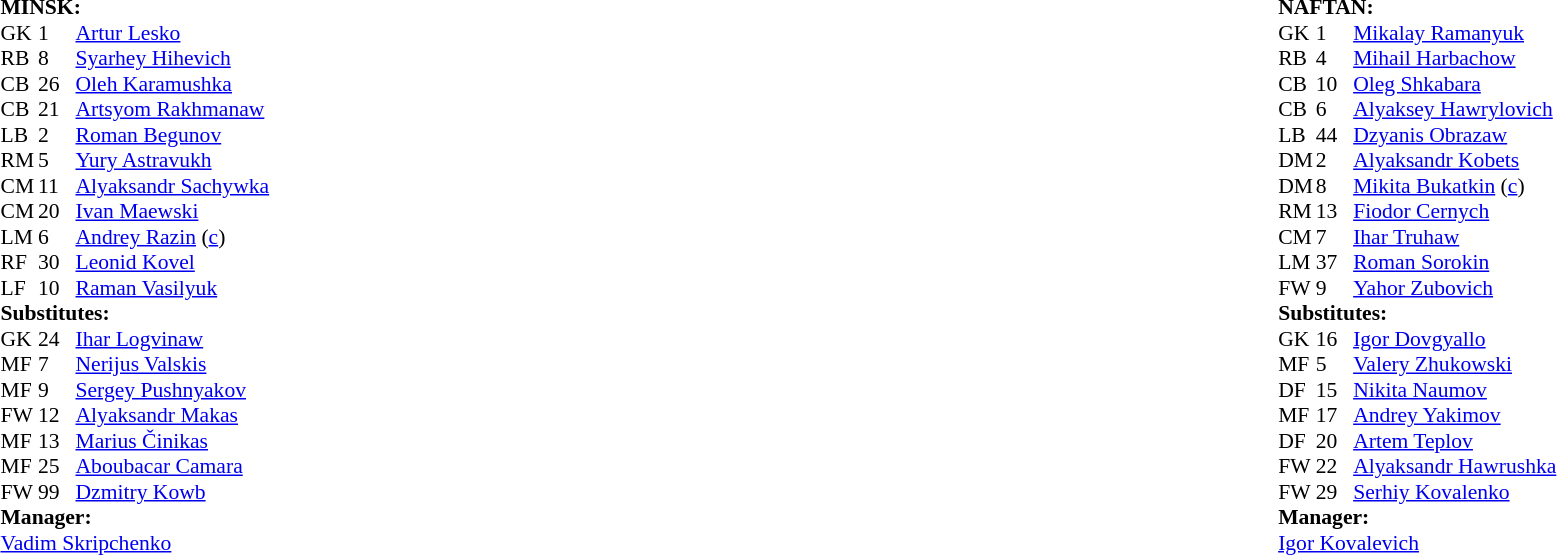<table width="100%">
<tr>
<td valign="top" width="50%"><br><table style="font-size: 90%" cellspacing="0" cellpadding="0">
<tr>
<td colspan="4"><strong>MINSK:</strong></td>
</tr>
<tr>
<th width=25></th>
<th width=25></th>
</tr>
<tr>
<td>GK</td>
<td>1</td>
<td> <a href='#'>Artur Lesko</a></td>
<td></td>
</tr>
<tr>
<td>RB</td>
<td>8</td>
<td> <a href='#'>Syarhey Hihevich</a></td>
<td></td>
<td></td>
</tr>
<tr>
<td>CB</td>
<td>26</td>
<td> <a href='#'>Oleh Karamushka</a></td>
</tr>
<tr>
<td>CB</td>
<td>21</td>
<td> <a href='#'>Artsyom Rakhmanaw</a></td>
</tr>
<tr>
<td>LB</td>
<td>2</td>
<td> <a href='#'>Roman Begunov</a></td>
<td></td>
<td></td>
</tr>
<tr>
<td>RM</td>
<td>5</td>
<td> <a href='#'>Yury Astravukh</a></td>
<td></td>
</tr>
<tr>
<td>CM</td>
<td>11</td>
<td> <a href='#'>Alyaksandr Sachywka</a></td>
</tr>
<tr>
<td>CM</td>
<td>20</td>
<td> <a href='#'>Ivan Maewski</a></td>
</tr>
<tr>
<td>LM</td>
<td>6</td>
<td> <a href='#'>Andrey Razin</a> (<a href='#'>c</a>)</td>
<td></td>
<td></td>
</tr>
<tr>
<td>RF</td>
<td>30</td>
<td> <a href='#'>Leonid Kovel</a></td>
</tr>
<tr>
<td>LF</td>
<td>10</td>
<td> <a href='#'>Raman Vasilyuk</a></td>
</tr>
<tr>
<td colspan=3><strong>Substitutes:</strong></td>
</tr>
<tr>
<td>GK</td>
<td>24</td>
<td> <a href='#'>Ihar Logvinaw</a></td>
</tr>
<tr>
<td>MF</td>
<td>7</td>
<td> <a href='#'>Nerijus Valskis</a></td>
</tr>
<tr>
<td>MF</td>
<td>9</td>
<td> <a href='#'>Sergey Pushnyakov</a></td>
</tr>
<tr>
<td>FW</td>
<td>12</td>
<td> <a href='#'>Alyaksandr Makas</a></td>
<td></td>
<td></td>
</tr>
<tr>
<td>MF</td>
<td>13</td>
<td> <a href='#'>Marius Činikas</a></td>
<td></td>
<td></td>
</tr>
<tr>
<td>MF</td>
<td>25</td>
<td> <a href='#'>Aboubacar Camara</a></td>
</tr>
<tr>
<td>FW</td>
<td>99</td>
<td> <a href='#'>Dzmitry Kowb</a></td>
<td></td>
<td></td>
</tr>
<tr>
<td colspan=3><strong>Manager:</strong></td>
</tr>
<tr>
<td colspan=4> <a href='#'>Vadim Skripchenko</a></td>
</tr>
</table>
</td>
<td valign="top" width="50%"><br><table style="font-size:90%" cellspacing="0" cellpadding="0" align=center>
<tr>
<td colspan="4"><strong>NAFTAN:</strong></td>
</tr>
<tr>
<th width=25></th>
<th width=25></th>
</tr>
<tr>
<td>GK</td>
<td>1</td>
<td> <a href='#'>Mikalay Ramanyuk</a></td>
</tr>
<tr>
<td>RB</td>
<td>4</td>
<td> <a href='#'>Mihail Harbachow</a></td>
</tr>
<tr>
<td>CB</td>
<td>10</td>
<td> <a href='#'>Oleg Shkabara</a></td>
</tr>
<tr>
<td>CB</td>
<td>6</td>
<td> <a href='#'>Alyaksey Hawrylovich</a></td>
</tr>
<tr>
<td>LB</td>
<td>44</td>
<td> <a href='#'>Dzyanis Obrazaw</a></td>
</tr>
<tr>
<td>DM</td>
<td>2</td>
<td> <a href='#'>Alyaksandr Kobets</a></td>
</tr>
<tr>
<td>DM</td>
<td>8</td>
<td> <a href='#'>Mikita Bukatkin</a> (<a href='#'>c</a>)</td>
<td></td>
</tr>
<tr>
<td>RM</td>
<td>13</td>
<td> <a href='#'>Fiodor Cernych</a></td>
</tr>
<tr>
<td>CM</td>
<td>7</td>
<td> <a href='#'>Ihar Truhaw</a></td>
<td></td>
<td></td>
</tr>
<tr>
<td>LM</td>
<td>37</td>
<td> <a href='#'>Roman Sorokin</a></td>
<td></td>
<td></td>
</tr>
<tr>
<td>FW</td>
<td>9</td>
<td> <a href='#'>Yahor Zubovich</a></td>
<td></td>
<td></td>
</tr>
<tr>
<td colspan=3><strong>Substitutes:</strong></td>
</tr>
<tr>
<td>GK</td>
<td>16</td>
<td> <a href='#'>Igor Dovgyallo</a></td>
</tr>
<tr>
<td>MF</td>
<td>5</td>
<td> <a href='#'>Valery Zhukowski</a></td>
<td></td>
<td></td>
</tr>
<tr>
<td>DF</td>
<td>15</td>
<td> <a href='#'>Nikita Naumov</a></td>
</tr>
<tr>
<td>MF</td>
<td>17</td>
<td> <a href='#'>Andrey Yakimov</a></td>
</tr>
<tr>
<td>DF</td>
<td>20</td>
<td> <a href='#'>Artem Teplov</a></td>
<td></td>
<td></td>
</tr>
<tr>
<td>FW</td>
<td>22</td>
<td> <a href='#'>Alyaksandr Hawrushka</a></td>
</tr>
<tr>
<td>FW</td>
<td>29</td>
<td> <a href='#'>Serhiy Kovalenko</a></td>
<td></td>
<td></td>
</tr>
<tr>
<td colspan=3><strong>Manager:</strong></td>
</tr>
<tr>
<td colspan=4> <a href='#'>Igor Kovalevich</a> </td>
</tr>
</table>
</td>
</tr>
</table>
